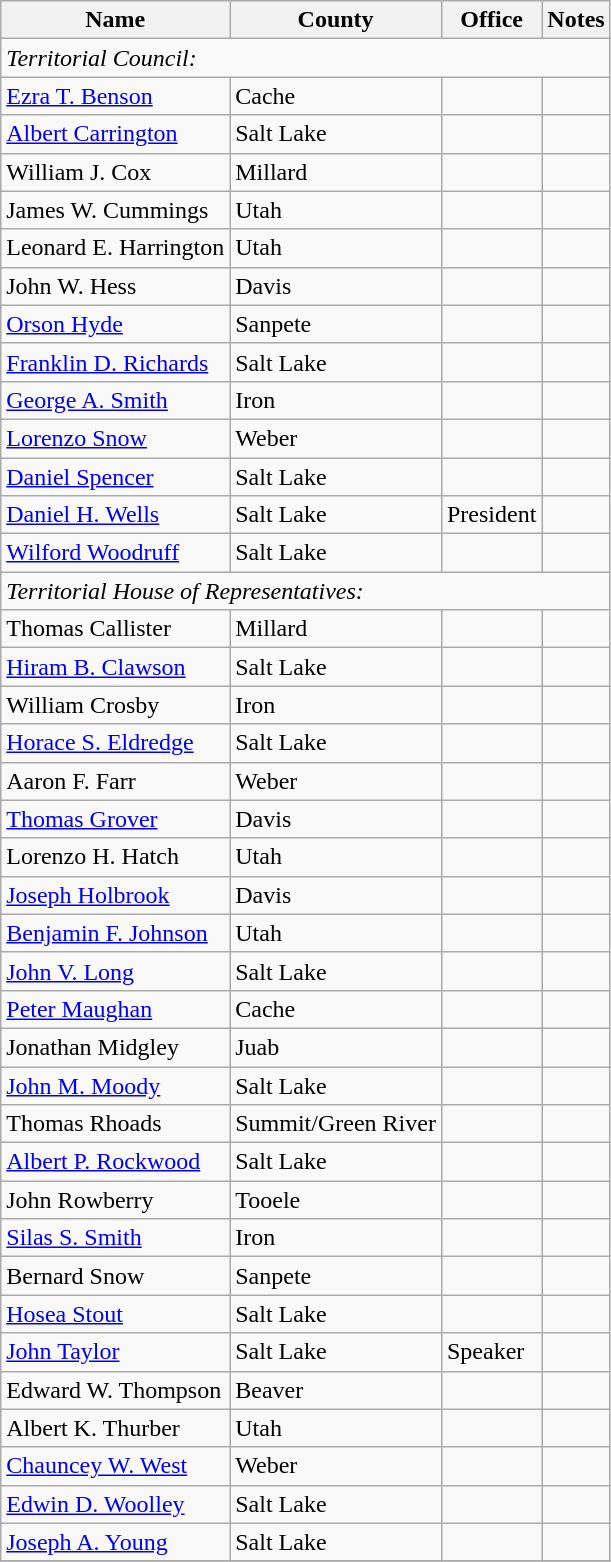<table class="wikitable">
<tr>
<th>Name</th>
<th>County</th>
<th>Office</th>
<th>Notes</th>
</tr>
<tr>
<td colspan=8><em>Territorial Council:</em></td>
</tr>
<tr>
<td><a href='#'>Ezra T. Benson</a></td>
<td>Cache</td>
<td></td>
<td></td>
</tr>
<tr>
<td><a href='#'>Albert Carrington</a></td>
<td>Salt Lake</td>
<td></td>
<td></td>
</tr>
<tr>
<td>William J. Cox</td>
<td>Millard</td>
<td></td>
<td></td>
</tr>
<tr>
<td>James W. Cummings</td>
<td>Utah</td>
<td></td>
<td></td>
</tr>
<tr>
<td>Leonard E. Harrington</td>
<td>Utah</td>
<td></td>
<td></td>
</tr>
<tr>
<td>John W. Hess</td>
<td>Davis</td>
<td></td>
<td></td>
</tr>
<tr>
<td><a href='#'>Orson Hyde</a></td>
<td>Sanpete</td>
<td></td>
<td></td>
</tr>
<tr>
<td><a href='#'>Franklin D. Richards</a></td>
<td>Salt Lake</td>
<td></td>
<td></td>
</tr>
<tr>
<td><a href='#'>George A. Smith</a></td>
<td>Iron</td>
<td></td>
<td></td>
</tr>
<tr>
<td><a href='#'>Lorenzo Snow</a></td>
<td>Weber</td>
<td></td>
<td></td>
</tr>
<tr>
<td><a href='#'>Daniel Spencer</a></td>
<td>Salt Lake</td>
<td></td>
<td></td>
</tr>
<tr>
<td><a href='#'>Daniel H. Wells</a></td>
<td>Salt Lake</td>
<td>President</td>
<td></td>
</tr>
<tr>
<td><a href='#'>Wilford Woodruff</a></td>
<td>Salt Lake</td>
<td></td>
<td></td>
</tr>
<tr>
<td colspan=8><em>Territorial House of Representatives:</em></td>
</tr>
<tr>
<td>Thomas Callister</td>
<td>Millard</td>
<td></td>
<td></td>
</tr>
<tr>
<td><a href='#'>Hiram B. Clawson</a></td>
<td>Salt Lake</td>
<td></td>
<td></td>
</tr>
<tr>
<td>William Crosby</td>
<td>Iron</td>
<td></td>
<td></td>
</tr>
<tr>
<td><a href='#'>Horace S. Eldredge</a></td>
<td>Salt Lake</td>
<td></td>
<td></td>
</tr>
<tr>
<td>Aaron F. Farr</td>
<td>Weber</td>
<td></td>
<td></td>
</tr>
<tr>
<td><a href='#'>Thomas Grover</a></td>
<td>Davis</td>
<td></td>
<td></td>
</tr>
<tr>
<td>Lorenzo H. Hatch</td>
<td>Utah</td>
<td></td>
<td></td>
</tr>
<tr>
<td><a href='#'>Joseph Holbrook</a></td>
<td>Davis</td>
<td></td>
<td></td>
</tr>
<tr>
<td><a href='#'>Benjamin F. Johnson</a></td>
<td>Utah</td>
<td></td>
<td></td>
</tr>
<tr>
<td><a href='#'>John V. Long</a></td>
<td>Salt Lake</td>
<td></td>
<td></td>
</tr>
<tr>
<td><a href='#'>Peter Maughan</a></td>
<td>Cache</td>
<td></td>
<td></td>
</tr>
<tr>
<td>Jonathan Midgley</td>
<td>Juab</td>
<td></td>
<td></td>
</tr>
<tr>
<td><a href='#'>John M. Moody</a></td>
<td>Salt Lake</td>
<td></td>
<td></td>
</tr>
<tr>
<td>Thomas Rhoads</td>
<td>Summit/Green River</td>
<td></td>
<td></td>
</tr>
<tr>
<td><a href='#'>Albert P. Rockwood</a></td>
<td>Salt Lake</td>
<td></td>
<td></td>
</tr>
<tr>
<td>John Rowberry</td>
<td>Tooele</td>
<td></td>
<td></td>
</tr>
<tr>
<td><a href='#'>Silas S. Smith</a></td>
<td>Iron</td>
<td></td>
<td></td>
</tr>
<tr>
<td>Bernard Snow</td>
<td>Sanpete</td>
<td></td>
<td></td>
</tr>
<tr>
<td><a href='#'>Hosea Stout</a></td>
<td>Salt Lake</td>
<td></td>
<td></td>
</tr>
<tr>
<td><a href='#'>John Taylor</a></td>
<td>Salt Lake</td>
<td>Speaker</td>
<td></td>
</tr>
<tr>
<td>Edward W. Thompson</td>
<td>Beaver</td>
<td></td>
<td></td>
</tr>
<tr>
<td>Albert K. Thurber</td>
<td>Utah</td>
<td></td>
<td></td>
</tr>
<tr>
<td><a href='#'>Chauncey W. West</a></td>
<td>Weber</td>
<td></td>
<td></td>
</tr>
<tr>
<td><a href='#'>Edwin D. Woolley</a></td>
<td>Salt Lake</td>
<td></td>
<td></td>
</tr>
<tr>
<td><a href='#'>Joseph A. Young</a></td>
<td>Salt Lake</td>
<td></td>
<td></td>
</tr>
<tr>
</tr>
</table>
